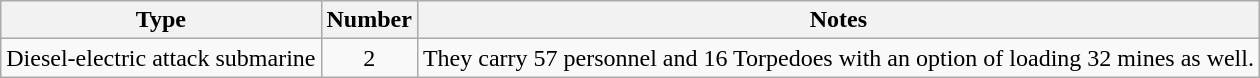<table class="wikitable">
<tr>
<th>Type</th>
<th>Number</th>
<th>Notes</th>
</tr>
<tr>
<td ! style="text-align: center;">Diesel-electric attack submarine</td>
<td ! style="text-align: center;">2</td>
<td ! style="text-align: center;">They carry 57 personnel and 16 Torpedoes with an option of loading 32 mines as well.</td>
</tr>
</table>
